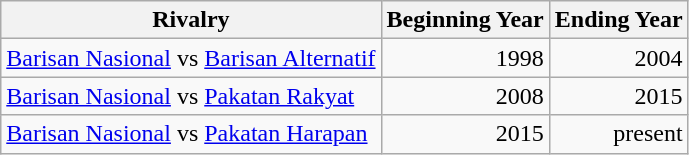<table class="wikitable sortable">
<tr>
<th>Rivalry</th>
<th>Beginning Year</th>
<th>Ending Year</th>
</tr>
<tr>
<td><a href='#'>Barisan Nasional</a> vs <a href='#'>Barisan Alternatif</a></td>
<td style="text-align:right;">1998</td>
<td style="text-align:right;">2004</td>
</tr>
<tr>
<td><a href='#'>Barisan Nasional</a> vs <a href='#'>Pakatan Rakyat</a></td>
<td style="text-align:right;">2008</td>
<td style="text-align:right;">2015</td>
</tr>
<tr>
<td><a href='#'>Barisan Nasional</a> vs <a href='#'>Pakatan Harapan</a></td>
<td style="text-align:right;">2015</td>
<td style="text-align:right;">present</td>
</tr>
</table>
